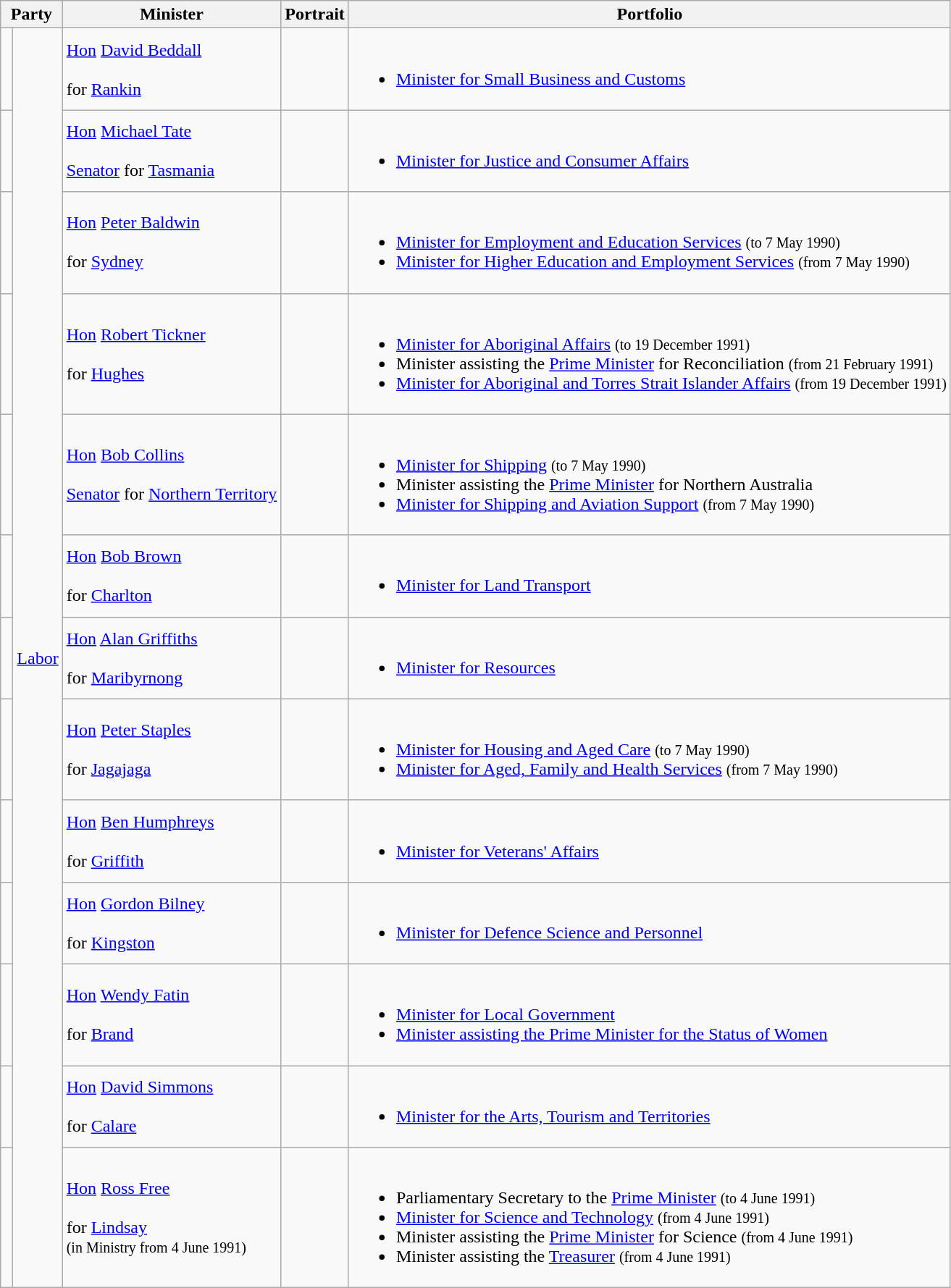<table class="wikitable sortable">
<tr>
<th colspan="2">Party</th>
<th>Minister</th>
<th>Portrait</th>
<th>Portfolio</th>
</tr>
<tr>
<td> </td>
<td rowspan=13><a href='#'>Labor</a></td>
<td><a href='#'>Hon</a> <a href='#'>David Beddall</a> <br><br> for <a href='#'>Rankin</a> <br></td>
<td></td>
<td><br><ul><li><a href='#'>Minister for Small Business and Customs</a></li></ul></td>
</tr>
<tr>
<td> </td>
<td><a href='#'>Hon</a> <a href='#'>Michael Tate</a> <br><br><a href='#'>Senator</a> for <a href='#'>Tasmania</a> <br></td>
<td></td>
<td><br><ul><li><a href='#'>Minister for Justice and Consumer Affairs</a></li></ul></td>
</tr>
<tr>
<td> </td>
<td><a href='#'>Hon</a> <a href='#'>Peter Baldwin</a> <br><br> for <a href='#'>Sydney</a> <br></td>
<td></td>
<td><br><ul><li><a href='#'>Minister for Employment and Education Services</a> <small>(to 7 May 1990)</small></li><li><a href='#'>Minister for Higher Education and Employment Services</a> <small>(from 7 May 1990)</small></li></ul></td>
</tr>
<tr>
<td> </td>
<td><a href='#'>Hon</a> <a href='#'>Robert Tickner</a> <br><br> for <a href='#'>Hughes</a> <br></td>
<td></td>
<td><br><ul><li><a href='#'>Minister for Aboriginal Affairs</a> <small>(to 19 December 1991)</small></li><li>Minister assisting the <a href='#'>Prime Minister</a> for Reconciliation <small>(from 21 February 1991)</small></li><li><a href='#'>Minister for Aboriginal and Torres Strait Islander Affairs</a> <small>(from 19 December 1991)</small></li></ul></td>
</tr>
<tr>
<td> </td>
<td><a href='#'>Hon</a> <a href='#'>Bob Collins</a> <br><br><a href='#'>Senator</a> for <a href='#'>Northern Territory</a> <br></td>
<td></td>
<td><br><ul><li><a href='#'>Minister for Shipping</a> <small>(to 7 May 1990)</small></li><li>Minister assisting the <a href='#'>Prime Minister</a> for Northern Australia</li><li><a href='#'>Minister for Shipping and Aviation Support</a> <small>(from 7 May 1990)</small></li></ul></td>
</tr>
<tr>
<td> </td>
<td><a href='#'>Hon</a> <a href='#'>Bob Brown</a> <br><br> for <a href='#'>Charlton</a> <br></td>
<td></td>
<td><br><ul><li><a href='#'>Minister for Land Transport</a></li></ul></td>
</tr>
<tr>
<td> </td>
<td><a href='#'>Hon</a> <a href='#'>Alan Griffiths</a> <br><br> for <a href='#'>Maribyrnong</a> <br></td>
<td></td>
<td><br><ul><li><a href='#'>Minister for Resources</a></li></ul></td>
</tr>
<tr>
<td> </td>
<td><a href='#'>Hon</a> <a href='#'>Peter Staples</a> <br><br> for <a href='#'>Jagajaga</a> <br></td>
<td></td>
<td><br><ul><li><a href='#'>Minister for Housing and Aged Care</a> <small>(to 7 May 1990)</small></li><li><a href='#'>Minister for Aged, Family and Health Services</a> <small>(from 7 May 1990)</small></li></ul></td>
</tr>
<tr>
<td> </td>
<td><a href='#'>Hon</a> <a href='#'>Ben Humphreys</a> <br><br> for <a href='#'>Griffith</a> <br></td>
<td></td>
<td><br><ul><li><a href='#'>Minister for Veterans' Affairs</a></li></ul></td>
</tr>
<tr>
<td> </td>
<td><a href='#'>Hon</a> <a href='#'>Gordon Bilney</a> <br><br> for <a href='#'>Kingston</a> <br></td>
<td></td>
<td><br><ul><li><a href='#'>Minister for Defence Science and Personnel</a></li></ul></td>
</tr>
<tr>
<td> </td>
<td><a href='#'>Hon</a> <a href='#'>Wendy Fatin</a> <br><br> for <a href='#'>Brand</a> <br></td>
<td></td>
<td><br><ul><li><a href='#'>Minister for Local Government</a></li><li><a href='#'>Minister assisting the Prime Minister for the Status of Women</a></li></ul></td>
</tr>
<tr>
<td> </td>
<td><a href='#'>Hon</a> <a href='#'>David Simmons</a> <br><br> for <a href='#'>Calare</a> <br></td>
<td></td>
<td><br><ul><li><a href='#'>Minister for the Arts, Tourism and Territories</a></li></ul></td>
</tr>
<tr>
<td> </td>
<td><a href='#'>Hon</a> <a href='#'>Ross Free</a> <br><br> for <a href='#'>Lindsay</a> <br>
<small>(in Ministry from 4 June 1991)</small></td>
<td></td>
<td><br><ul><li>Parliamentary Secretary to the <a href='#'>Prime Minister</a> <small>(to 4 June 1991)</small></li><li><a href='#'>Minister for Science and Technology</a> <small>(from 4 June 1991)</small></li><li>Minister assisting the <a href='#'>Prime Minister</a> for Science <small>(from 4 June 1991)</small></li><li>Minister assisting the <a href='#'>Treasurer</a> <small>(from 4 June 1991)</small></li></ul></td>
</tr>
</table>
